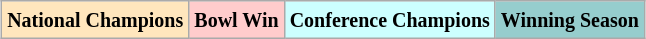<table class="wikitable" style="margin:1em auto;">
<tr>
<td bgcolor="#FFE6BD"><small><strong>National Champions</strong></small></td>
<td bgcolor="#FFCCCC"><small><strong>Bowl Win</strong></small></td>
<td bgcolor="#CCFFFF"><small><strong>Conference Champions</strong></small></td>
<td bgcolor="#96CDCD"><small><strong>Winning Season</strong></small></td>
</tr>
</table>
